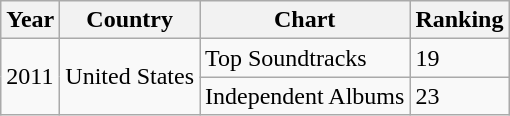<table class="wikitable">
<tr>
<th>Year</th>
<th>Country</th>
<th>Chart</th>
<th>Ranking</th>
</tr>
<tr>
<td rowspan="2">2011</td>
<td rowspan="2">United States</td>
<td>Top Soundtracks</td>
<td>19</td>
</tr>
<tr>
<td>Independent Albums</td>
<td>23</td>
</tr>
</table>
